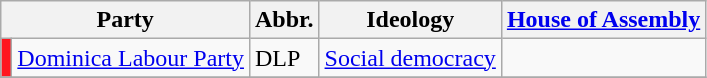<table class="wikitable">
<tr>
<th scope="col" colspan="2">Party</th>
<th>Abbr.</th>
<th>Ideology</th>
<th><a href='#'>House of Assembly</a></th>
</tr>
<tr>
<th style="background-color: #FF161F"></th>
<td><a href='#'>Dominica Labour Party</a></td>
<td>DLP</td>
<td><a href='#'>Social democracy</a></td>
<td></td>
</tr>
<tr>
</tr>
</table>
